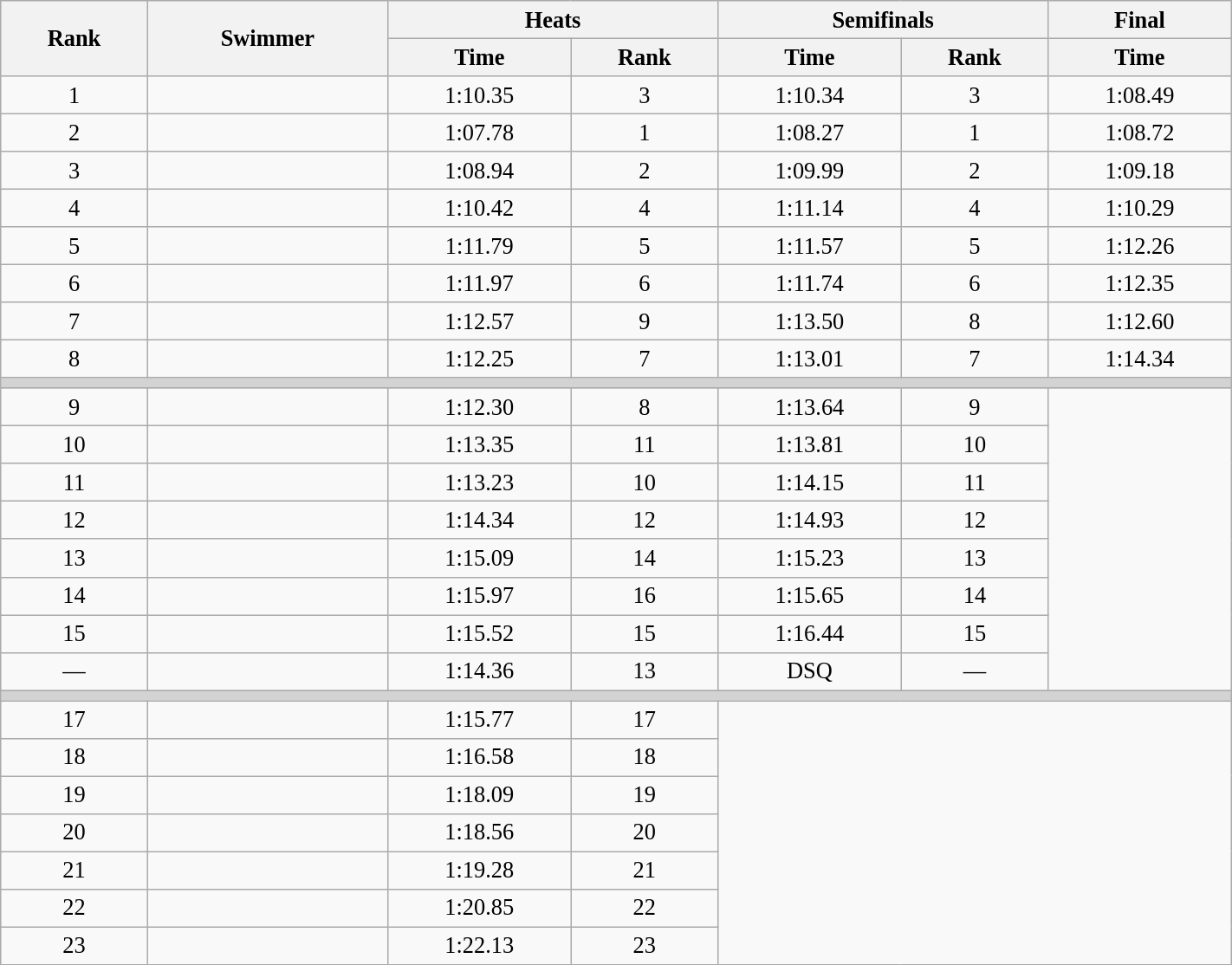<table class="wikitable" style=" text-align:center; font-size:110%;" width="75%">
<tr>
<th rowspan="2">Rank</th>
<th rowspan="2">Swimmer</th>
<th colspan="2">Heats</th>
<th colspan="2">Semifinals</th>
<th>Final</th>
</tr>
<tr>
<th>Time</th>
<th>Rank</th>
<th>Time</th>
<th>Rank</th>
<th>Time</th>
</tr>
<tr>
<td>1</td>
<td align=left></td>
<td>1:10.35</td>
<td>3</td>
<td>1:10.34</td>
<td>3</td>
<td>1:08.49</td>
</tr>
<tr>
<td>2</td>
<td align=left></td>
<td>1:07.78</td>
<td>1</td>
<td>1:08.27</td>
<td>1</td>
<td>1:08.72</td>
</tr>
<tr>
<td>3</td>
<td align=left></td>
<td>1:08.94</td>
<td>2</td>
<td>1:09.99</td>
<td>2</td>
<td>1:09.18</td>
</tr>
<tr>
<td>4</td>
<td align=left></td>
<td>1:10.42</td>
<td>4</td>
<td>1:11.14</td>
<td>4</td>
<td>1:10.29</td>
</tr>
<tr>
<td>5</td>
<td align=left></td>
<td>1:11.79</td>
<td>5</td>
<td>1:11.57</td>
<td>5</td>
<td>1:12.26</td>
</tr>
<tr>
<td>6</td>
<td align=left></td>
<td>1:11.97</td>
<td>6</td>
<td>1:11.74</td>
<td>6</td>
<td>1:12.35</td>
</tr>
<tr>
<td>7</td>
<td align=left></td>
<td>1:12.57</td>
<td>9</td>
<td>1:13.50</td>
<td>8</td>
<td>1:12.60</td>
</tr>
<tr>
<td>8</td>
<td align=left></td>
<td>1:12.25</td>
<td>7</td>
<td>1:13.01</td>
<td>7</td>
<td>1:14.34</td>
</tr>
<tr>
<td colspan=7 bgcolor=lightgray></td>
</tr>
<tr>
<td>9</td>
<td align=left></td>
<td>1:12.30</td>
<td>8</td>
<td>1:13.64</td>
<td>9</td>
</tr>
<tr>
<td>10</td>
<td align=left></td>
<td>1:13.35</td>
<td>11</td>
<td>1:13.81</td>
<td>10</td>
</tr>
<tr>
<td>11</td>
<td align=left></td>
<td>1:13.23</td>
<td>10</td>
<td>1:14.15</td>
<td>11</td>
</tr>
<tr>
<td>12</td>
<td align=left></td>
<td>1:14.34</td>
<td>12</td>
<td>1:14.93</td>
<td>12</td>
</tr>
<tr>
<td>13</td>
<td align=left></td>
<td>1:15.09</td>
<td>14</td>
<td>1:15.23</td>
<td>13</td>
</tr>
<tr>
<td>14</td>
<td align=left></td>
<td>1:15.97</td>
<td>16</td>
<td>1:15.65</td>
<td>14</td>
</tr>
<tr>
<td>15</td>
<td align=left></td>
<td>1:15.52</td>
<td>15</td>
<td>1:16.44</td>
<td>15</td>
</tr>
<tr>
<td>—</td>
<td align=left></td>
<td>1:14.36</td>
<td>13</td>
<td>DSQ</td>
<td>—</td>
</tr>
<tr>
<td colspan=7 bgcolor=lightgray></td>
</tr>
<tr>
<td>17</td>
<td align=left></td>
<td>1:15.77</td>
<td>17</td>
</tr>
<tr>
<td>18</td>
<td align=left></td>
<td>1:16.58</td>
<td>18</td>
</tr>
<tr>
<td>19</td>
<td align=left></td>
<td>1:18.09</td>
<td>19</td>
</tr>
<tr>
<td>20</td>
<td align=left></td>
<td>1:18.56</td>
<td>20</td>
</tr>
<tr>
<td>21</td>
<td align=left></td>
<td>1:19.28</td>
<td>21</td>
</tr>
<tr>
<td>22</td>
<td align=left></td>
<td>1:20.85</td>
<td>22</td>
</tr>
<tr>
<td>23</td>
<td align=left></td>
<td>1:22.13</td>
<td>23</td>
</tr>
</table>
